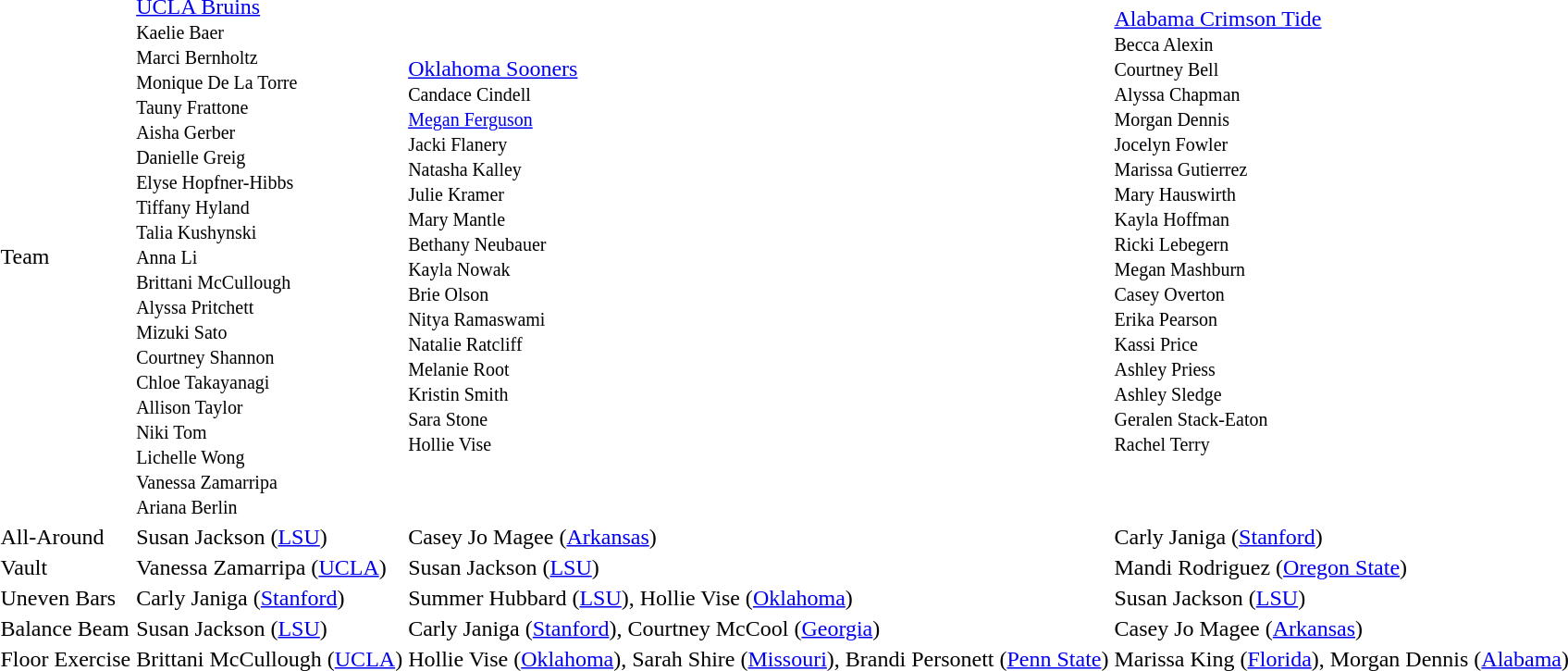<table>
<tr>
<td>Team<br></td>
<td><a href='#'>UCLA Bruins</a><br><small>Kaelie Baer<br>Marci Bernholtz<br>Monique De La Torre<br>Tauny Frattone<br>Aisha Gerber<br>Danielle Greig<br>Elyse Hopfner-Hibbs<br>Tiffany Hyland<br>Talia Kushynski<br>Anna Li<br>Brittani McCullough<br>Alyssa Pritchett<br>Mizuki Sato<br>Courtney Shannon<br>Chloe Takayanagi<br>Allison Taylor<br>Niki Tom<br>Lichelle Wong<br>Vanessa Zamarripa<br>Ariana Berlin</small></td>
<td><a href='#'>Oklahoma Sooners</a><br><small>Candace Cindell<br><a href='#'>Megan Ferguson</a><br>Jacki Flanery<br>Natasha Kalley<br>Julie Kramer<br>Mary Mantle<br>Bethany Neubauer<br>Kayla Nowak<br>Brie Olson<br>Nitya Ramaswami<br>Natalie Ratcliff<br>Melanie Root<br>Kristin Smith<br>Sara Stone<br>Hollie Vise</small></td>
<td><a href='#'>Alabama Crimson Tide</a><br><small>Becca Alexin<br>Courtney Bell<br>Alyssa Chapman<br>Morgan Dennis<br>Jocelyn Fowler<br>Marissa Gutierrez<br>Mary Hauswirth<br>Kayla Hoffman<br>Ricki Lebegern<br>Megan Mashburn<br>Casey Overton<br>Erika Pearson<br>Kassi Price<br>Ashley Priess<br>Ashley Sledge<br>Geralen Stack-Eaton<br>Rachel Terry<br><br><br></small></td>
</tr>
<tr>
<td>All-Around<br></td>
<td>Susan Jackson (<a href='#'>LSU</a>)</td>
<td>Casey Jo Magee (<a href='#'>Arkansas</a>)</td>
<td>Carly Janiga (<a href='#'>Stanford</a>)</td>
</tr>
<tr>
<td>Vault<br></td>
<td>Vanessa Zamarripa (<a href='#'>UCLA</a>)</td>
<td>Susan Jackson (<a href='#'>LSU</a>)</td>
<td>Mandi Rodriguez (<a href='#'>Oregon State</a>)</td>
</tr>
<tr>
<td>Uneven Bars<br></td>
<td>Carly Janiga (<a href='#'>Stanford</a>)</td>
<td>Summer Hubbard (<a href='#'>LSU</a>), Hollie Vise (<a href='#'>Oklahoma</a>)</td>
<td>Susan Jackson (<a href='#'>LSU</a>)</td>
</tr>
<tr>
<td>Balance Beam<br></td>
<td>Susan Jackson (<a href='#'>LSU</a>)</td>
<td>Carly Janiga (<a href='#'>Stanford</a>), Courtney McCool (<a href='#'>Georgia</a>)</td>
<td>Casey Jo Magee (<a href='#'>Arkansas</a>)</td>
</tr>
<tr>
<td>Floor Exercise<br></td>
<td>Brittani McCullough (<a href='#'>UCLA</a>)</td>
<td>Hollie Vise (<a href='#'>Oklahoma</a>), Sarah Shire (<a href='#'>Missouri</a>), Brandi Personett (<a href='#'>Penn State</a>)</td>
<td>Marissa King (<a href='#'>Florida</a>), Morgan Dennis (<a href='#'>Alabama</a>)</td>
</tr>
</table>
